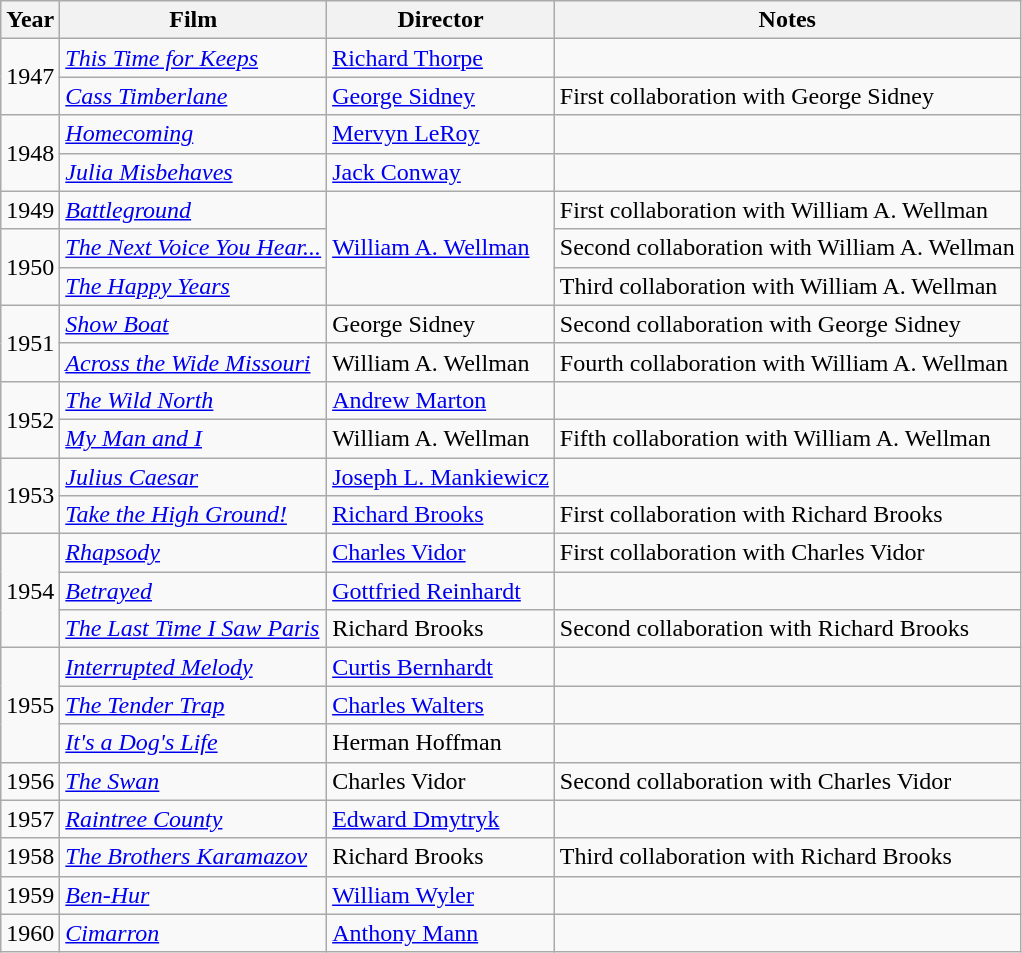<table class="wikitable">
<tr>
<th>Year</th>
<th>Film</th>
<th>Director</th>
<th>Notes</th>
</tr>
<tr>
<td rowspan=2>1947</td>
<td><em><a href='#'>This Time for Keeps</a></em></td>
<td><a href='#'>Richard Thorpe</a></td>
<td></td>
</tr>
<tr>
<td><em><a href='#'>Cass Timberlane</a></em></td>
<td><a href='#'>George Sidney</a></td>
<td>First collaboration with George Sidney</td>
</tr>
<tr>
<td rowspan=2>1948</td>
<td><em><a href='#'>Homecoming</a></em></td>
<td><a href='#'>Mervyn LeRoy</a></td>
<td></td>
</tr>
<tr>
<td><em><a href='#'>Julia Misbehaves</a></em></td>
<td><a href='#'>Jack Conway</a></td>
<td></td>
</tr>
<tr>
<td>1949</td>
<td><em><a href='#'>Battleground</a></em></td>
<td rowspan=3><a href='#'>William A. Wellman</a></td>
<td>First collaboration with William A. Wellman</td>
</tr>
<tr>
<td rowspan=2>1950</td>
<td><em><a href='#'>The Next Voice You Hear...</a></em></td>
<td>Second collaboration with William A. Wellman</td>
</tr>
<tr>
<td><em><a href='#'>The Happy Years</a></em></td>
<td>Third collaboration with William A. Wellman</td>
</tr>
<tr>
<td rowspan=2>1951</td>
<td><em><a href='#'>Show Boat</a></em></td>
<td>George Sidney</td>
<td>Second collaboration with George Sidney</td>
</tr>
<tr>
<td><em><a href='#'>Across the Wide Missouri</a></em></td>
<td>William A. Wellman</td>
<td>Fourth collaboration with William A. Wellman</td>
</tr>
<tr>
<td rowspan=2>1952</td>
<td><em><a href='#'>The Wild North</a></em></td>
<td><a href='#'>Andrew Marton</a></td>
<td></td>
</tr>
<tr>
<td><em><a href='#'>My Man and I</a></em></td>
<td>William A. Wellman</td>
<td>Fifth collaboration with William A. Wellman</td>
</tr>
<tr>
<td rowspan=2>1953</td>
<td><em><a href='#'>Julius Caesar</a></em></td>
<td><a href='#'>Joseph L. Mankiewicz</a></td>
<td></td>
</tr>
<tr>
<td><em><a href='#'>Take the High Ground!</a></em></td>
<td><a href='#'>Richard Brooks</a></td>
<td>First collaboration with Richard Brooks</td>
</tr>
<tr>
<td rowspan=3>1954</td>
<td><em><a href='#'>Rhapsody</a></em></td>
<td><a href='#'>Charles Vidor</a></td>
<td>First collaboration with Charles Vidor</td>
</tr>
<tr>
<td><em><a href='#'>Betrayed</a></em></td>
<td><a href='#'>Gottfried Reinhardt</a></td>
<td></td>
</tr>
<tr>
<td><em><a href='#'>The Last Time I Saw Paris</a></em></td>
<td>Richard Brooks</td>
<td>Second collaboration with Richard Brooks</td>
</tr>
<tr>
<td rowspan=3>1955</td>
<td><em><a href='#'>Interrupted Melody</a></em></td>
<td><a href='#'>Curtis Bernhardt</a></td>
<td></td>
</tr>
<tr>
<td><em><a href='#'>The Tender Trap</a></em></td>
<td><a href='#'>Charles Walters</a></td>
<td></td>
</tr>
<tr>
<td><em><a href='#'>It's a Dog's Life</a></em></td>
<td>Herman Hoffman</td>
<td></td>
</tr>
<tr>
<td>1956</td>
<td><em><a href='#'>The Swan</a></em></td>
<td>Charles Vidor</td>
<td>Second collaboration with Charles Vidor</td>
</tr>
<tr>
<td>1957</td>
<td><em><a href='#'>Raintree County</a></em></td>
<td><a href='#'>Edward Dmytryk</a></td>
<td></td>
</tr>
<tr>
<td>1958</td>
<td><em><a href='#'>The Brothers Karamazov</a></em></td>
<td>Richard Brooks</td>
<td>Third collaboration with Richard Brooks</td>
</tr>
<tr>
<td>1959</td>
<td><em><a href='#'>Ben-Hur</a></em></td>
<td><a href='#'>William Wyler</a></td>
<td></td>
</tr>
<tr>
<td>1960</td>
<td><em><a href='#'>Cimarron</a></em></td>
<td><a href='#'>Anthony Mann</a></td>
<td></td>
</tr>
</table>
